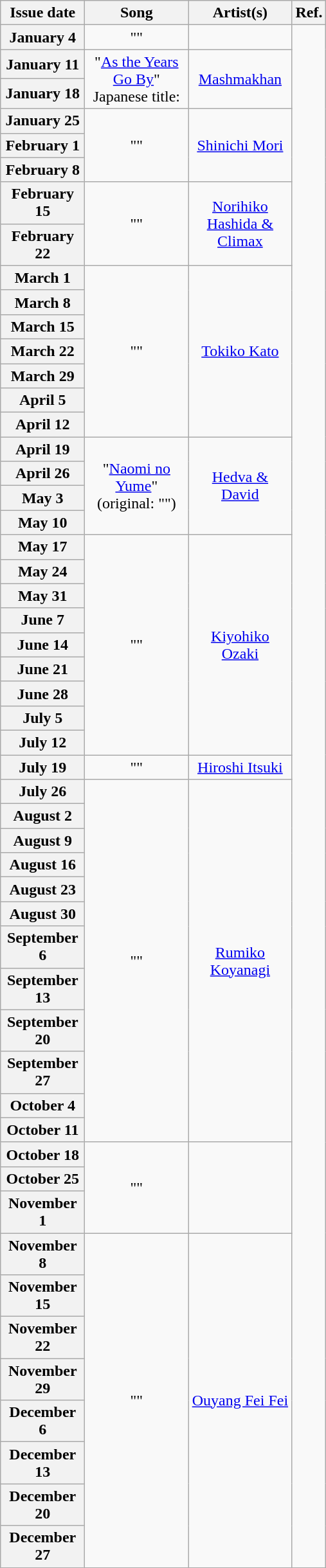<table class="wikitable plainrowheaders" style="text-align: center">
<tr>
<th width="80">Issue date</th>
<th width="100">Song</th>
<th width="100">Artist(s)</th>
<th width="20">Ref.</th>
</tr>
<tr>
<th scope="row">January 4</th>
<td rowspan="1">""</td>
<td rowspan="1"></td>
<td rowspan="52"></td>
</tr>
<tr>
<th scope="row">January 11</th>
<td rowspan="2">"<a href='#'>As the Years Go By</a>" <br> Japanese title: </td>
<td rowspan="2"><a href='#'>Mashmakhan</a></td>
</tr>
<tr>
<th scope="row">January 18</th>
</tr>
<tr>
<th scope="row">January 25</th>
<td rowspan="3">""</td>
<td rowspan="3"><a href='#'>Shinichi Mori</a></td>
</tr>
<tr>
<th scope="row">February 1</th>
</tr>
<tr>
<th scope="row">February 8</th>
</tr>
<tr>
<th scope="row">February 15</th>
<td rowspan="2">""</td>
<td rowspan="2"><a href='#'>Norihiko Hashida & Climax</a></td>
</tr>
<tr>
<th scope="row">February 22</th>
</tr>
<tr>
<th scope="row">March 1</th>
<td rowspan="7">""</td>
<td rowspan="7"><a href='#'>Tokiko Kato</a></td>
</tr>
<tr>
<th scope="row">March 8</th>
</tr>
<tr>
<th scope="row">March 15</th>
</tr>
<tr>
<th scope="row">March 22</th>
</tr>
<tr>
<th scope="row">March 29</th>
</tr>
<tr>
<th scope="row">April 5</th>
</tr>
<tr>
<th scope="row">April 12</th>
</tr>
<tr>
<th scope="row">April 19</th>
<td rowspan="4">"<a href='#'>Naomi no Yume</a>" (original: "")</td>
<td rowspan="4"><a href='#'>Hedva & David</a></td>
</tr>
<tr>
<th scope="row">April 26</th>
</tr>
<tr>
<th scope="row">May 3</th>
</tr>
<tr>
<th scope="row">May 10</th>
</tr>
<tr>
<th scope="row">May 17</th>
<td rowspan="9">""</td>
<td rowspan="9"><a href='#'>Kiyohiko Ozaki</a></td>
</tr>
<tr>
<th scope="row">May 24</th>
</tr>
<tr>
<th scope="row">May 31</th>
</tr>
<tr>
<th scope="row">June 7</th>
</tr>
<tr>
<th scope="row">June 14</th>
</tr>
<tr>
<th scope="row">June 21</th>
</tr>
<tr>
<th scope="row">June 28</th>
</tr>
<tr>
<th scope="row">July 5</th>
</tr>
<tr>
<th scope="row">July 12</th>
</tr>
<tr>
<th scope="row">July 19</th>
<td rowspan="1">""</td>
<td rowspan="1"><a href='#'>Hiroshi Itsuki</a></td>
</tr>
<tr>
<th scope="row">July 26</th>
<td rowspan="12">""</td>
<td rowspan="12"><a href='#'>Rumiko Koyanagi</a></td>
</tr>
<tr>
<th scope="row">August 2</th>
</tr>
<tr>
<th scope="row">August 9</th>
</tr>
<tr>
<th scope="row">August 16</th>
</tr>
<tr>
<th scope="row">August 23</th>
</tr>
<tr>
<th scope="row">August 30</th>
</tr>
<tr>
<th scope="row">September 6</th>
</tr>
<tr>
<th scope="row">September 13</th>
</tr>
<tr>
<th scope="row">September 20</th>
</tr>
<tr>
<th scope="row">September 27</th>
</tr>
<tr>
<th scope="row">October 4</th>
</tr>
<tr>
<th scope="row">October 11</th>
</tr>
<tr>
<th scope="row">October 18</th>
<td rowspan="3">""</td>
<td rowspan="3"></td>
</tr>
<tr>
<th scope="row">October 25</th>
</tr>
<tr>
<th scope="row">November 1</th>
</tr>
<tr>
<th scope="row">November 8</th>
<td rowspan="8">""</td>
<td rowspan="8"><a href='#'>Ouyang Fei Fei</a></td>
</tr>
<tr>
<th scope="row">November 15</th>
</tr>
<tr>
<th scope="row">November 22</th>
</tr>
<tr>
<th scope="row">November 29</th>
</tr>
<tr>
<th scope="row">December 6</th>
</tr>
<tr>
<th scope="row">December 13</th>
</tr>
<tr>
<th scope="row">December 20</th>
</tr>
<tr>
<th scope="row">December 27</th>
</tr>
</table>
